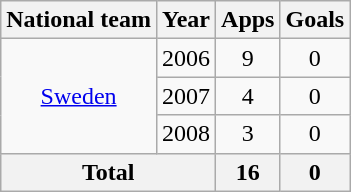<table class="wikitable" style="text-align:center">
<tr>
<th>National team</th>
<th>Year</th>
<th>Apps</th>
<th>Goals</th>
</tr>
<tr>
<td rowspan="3"><a href='#'>Sweden</a></td>
<td>2006</td>
<td>9</td>
<td>0</td>
</tr>
<tr>
<td>2007</td>
<td>4</td>
<td>0</td>
</tr>
<tr>
<td>2008</td>
<td>3</td>
<td>0</td>
</tr>
<tr>
<th colspan="2">Total</th>
<th>16</th>
<th>0</th>
</tr>
</table>
